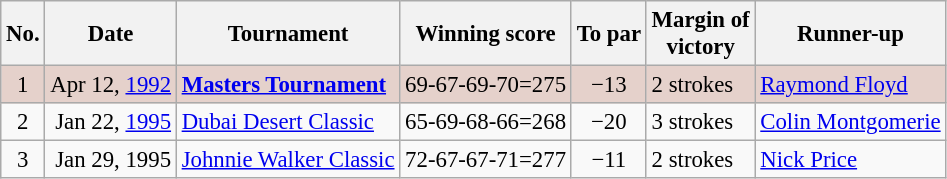<table class="wikitable" style="font-size:95%;">
<tr>
<th>No.</th>
<th>Date</th>
<th>Tournament</th>
<th>Winning score</th>
<th>To par</th>
<th>Margin of<br>victory</th>
<th>Runner-up</th>
</tr>
<tr style="background:#e5d1cb;">
<td align=center>1</td>
<td align=right>Apr 12, <a href='#'>1992</a></td>
<td><strong><a href='#'>Masters Tournament</a></strong></td>
<td align=right>69-67-69-70=275</td>
<td align=center>−13</td>
<td>2 strokes</td>
<td> <a href='#'>Raymond Floyd</a></td>
</tr>
<tr>
<td align=center>2</td>
<td align=right>Jan 22, <a href='#'>1995</a></td>
<td><a href='#'>Dubai Desert Classic</a></td>
<td align=right>65-69-68-66=268</td>
<td align=center>−20</td>
<td>3 strokes</td>
<td> <a href='#'>Colin Montgomerie</a></td>
</tr>
<tr>
<td align=center>3</td>
<td align=right>Jan 29, 1995</td>
<td><a href='#'>Johnnie Walker Classic</a></td>
<td align=right>72-67-67-71=277</td>
<td align=center>−11</td>
<td>2 strokes</td>
<td> <a href='#'>Nick Price</a></td>
</tr>
</table>
